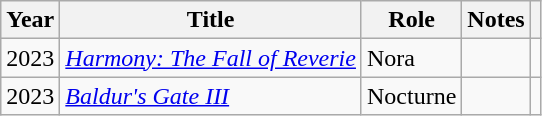<table class="wikitable">
<tr>
<th>Year</th>
<th>Title</th>
<th>Role</th>
<th>Notes</th>
<th class="unsortable"></th>
</tr>
<tr>
<td>2023</td>
<td><em><a href='#'>Harmony: The Fall of Reverie</a></em></td>
<td>Nora</td>
<td></td>
<td></td>
</tr>
<tr>
<td>2023</td>
<td><em><a href='#'>Baldur's Gate III</a></em></td>
<td>Nocturne</td>
<td></td>
<td></td>
</tr>
</table>
